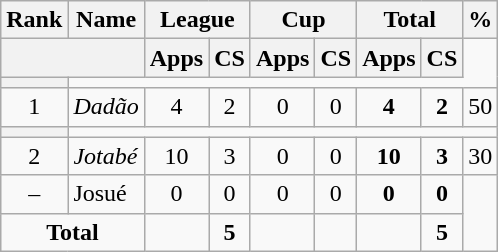<table class="wikitable" style="text-align:center">
<tr>
<th>Rank</th>
<th>Name</th>
<th colspan=2>League</th>
<th colspan=2>Cup</th>
<th colspan=2>Total</th>
<th>%</th>
</tr>
<tr>
<th colspan=2></th>
<th>Apps</th>
<th>CS</th>
<th>Apps</th>
<th>CS</th>
<th>Apps</th>
<th>CS</th>
</tr>
<tr>
<th></th>
</tr>
<tr>
<td>1</td>
<td align="left"> <em>Dadão</em></td>
<td>4</td>
<td>2</td>
<td>0</td>
<td>0</td>
<td><strong>4</strong></td>
<td><strong>2</strong></td>
<td>50</td>
</tr>
<tr>
<th></th>
</tr>
<tr>
<td>2</td>
<td align="left"> <em>Jotabé</em></td>
<td>10</td>
<td>3</td>
<td>0</td>
<td>0</td>
<td><strong>10</strong></td>
<td><strong>3</strong></td>
<td>30</td>
</tr>
<tr>
<td>–</td>
<td align="left"> Josué</td>
<td>0</td>
<td>0</td>
<td>0</td>
<td>0</td>
<td><strong>0</strong></td>
<td><strong>0</strong></td>
</tr>
<tr>
<td colspan=2><strong>Total</strong></td>
<td></td>
<td><strong>5</strong></td>
<td></td>
<td></td>
<td></td>
<td><strong>5</strong></td>
</tr>
</table>
